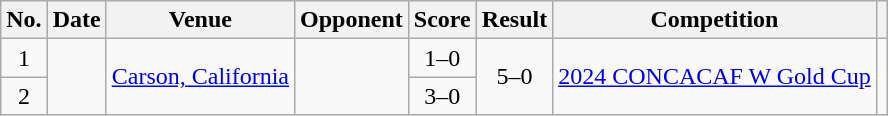<table class="wikitable sortable">
<tr>
<th scope="col">No.</th>
<th scope="col">Date</th>
<th scope="col">Venue</th>
<th scope="col">Opponent</th>
<th scope="col">Score</th>
<th scope="col">Result</th>
<th scope="col">Competition</th>
<th scope="col" class="unsortable"></th>
</tr>
<tr>
<td style="text-align:center">1</td>
<td rowspan="2"></td>
<td rowspan="2"><a href='#'>Carson, California</a></td>
<td rowspan="2"></td>
<td style="text-align:center">1–0</td>
<td rowspan="2" style="text-align:center">5–0</td>
<td rowspan="2"><a href='#'>2024 CONCACAF W Gold Cup</a></td>
<td rowspan="2"></td>
</tr>
<tr>
<td style="text-align:center">2</td>
<td style="text-align:center">3–0</td>
</tr>
</table>
